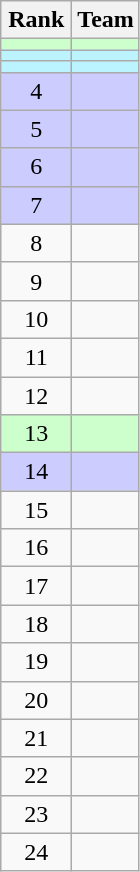<table class="wikitable" style="text-align: center;">
<tr>
<th style="width: 40px;">Rank</th>
<th>Team</th>
</tr>
<tr style="background: #CCFFCC;">
<td></td>
<td style="text-align: left;"></td>
</tr>
<tr style="background: #BBF3FF;">
<td></td>
<td style="text-align: left;"></td>
</tr>
<tr style="background: #BBF3FF;">
<td></td>
<td style="text-align: left;"></td>
</tr>
<tr style="background: #CCCCFF;">
<td>4</td>
<td style="text-align: left;"></td>
</tr>
<tr style="background: #CCCCFF;">
<td>5</td>
<td style="text-align: left;"></td>
</tr>
<tr style="background: #CCCCFF;">
<td>6</td>
<td style="text-align: left;"></td>
</tr>
<tr style="background: #CCCCFF;">
<td>7</td>
<td style="text-align: left;"></td>
</tr>
<tr>
<td>8</td>
<td style="text-align: left;"></td>
</tr>
<tr>
<td>9</td>
<td style="text-align: left;"></td>
</tr>
<tr>
<td>10</td>
<td style="text-align: left;"></td>
</tr>
<tr>
<td>11</td>
<td style="text-align: left;"></td>
</tr>
<tr>
<td>12</td>
<td style="text-align: left;"></td>
</tr>
<tr style="background: #CCFFCC;">
<td>13</td>
<td style="text-align: left;"></td>
</tr>
<tr style="background: #CCCCFF;">
<td>14</td>
<td style="text-align: left;"></td>
</tr>
<tr>
<td>15</td>
<td style="text-align: left;"></td>
</tr>
<tr>
<td>16</td>
<td style="text-align: left;"></td>
</tr>
<tr>
<td>17</td>
<td style="text-align: left;"></td>
</tr>
<tr>
<td>18</td>
<td style="text-align: left;"></td>
</tr>
<tr>
<td>19</td>
<td style="text-align: left;"></td>
</tr>
<tr>
<td>20</td>
<td style="text-align: left;"></td>
</tr>
<tr>
<td>21</td>
<td style="text-align: left;"></td>
</tr>
<tr>
<td>22</td>
<td style="text-align: left;"></td>
</tr>
<tr>
<td>23</td>
<td style="text-align: left;"></td>
</tr>
<tr>
<td>24</td>
<td style="text-align: left;"></td>
</tr>
</table>
